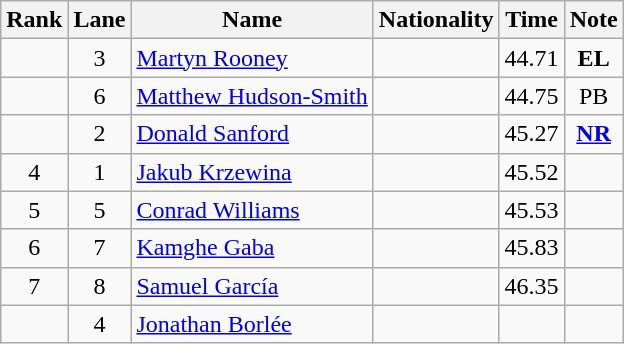<table class="wikitable sortable" style="text-align:center">
<tr>
<th>Rank</th>
<th>Lane</th>
<th>Name</th>
<th>Nationality</th>
<th>Time</th>
<th>Note</th>
</tr>
<tr>
<td></td>
<td>3</td>
<td align=left><a href='#'>Martyn Rooney</a></td>
<td align=left></td>
<td>44.71</td>
<td><strong>EL</strong></td>
</tr>
<tr>
<td></td>
<td>6</td>
<td align=left><a href='#'>Matthew Hudson-Smith</a></td>
<td align=left></td>
<td>44.75</td>
<td>PB</td>
</tr>
<tr>
<td></td>
<td>2</td>
<td align=left><a href='#'>Donald Sanford</a></td>
<td align=left></td>
<td>45.27</td>
<td><strong><a href='#'>NR</a></strong></td>
</tr>
<tr>
<td>4</td>
<td>1</td>
<td align=left><a href='#'>Jakub Krzewina</a></td>
<td align=left></td>
<td>45.52</td>
<td></td>
</tr>
<tr>
<td>5</td>
<td>5</td>
<td align=left><a href='#'>Conrad Williams</a></td>
<td align=left></td>
<td>45.53</td>
<td></td>
</tr>
<tr>
<td>6</td>
<td>7</td>
<td align=left><a href='#'>Kamghe Gaba</a></td>
<td align=left></td>
<td>45.83</td>
<td></td>
</tr>
<tr>
<td>7</td>
<td>8</td>
<td align=left><a href='#'>Samuel García</a></td>
<td align=left></td>
<td>46.35</td>
<td></td>
</tr>
<tr>
<td></td>
<td>4</td>
<td align=left><a href='#'>Jonathan Borlée</a></td>
<td align=left></td>
<td></td>
<td></td>
</tr>
</table>
